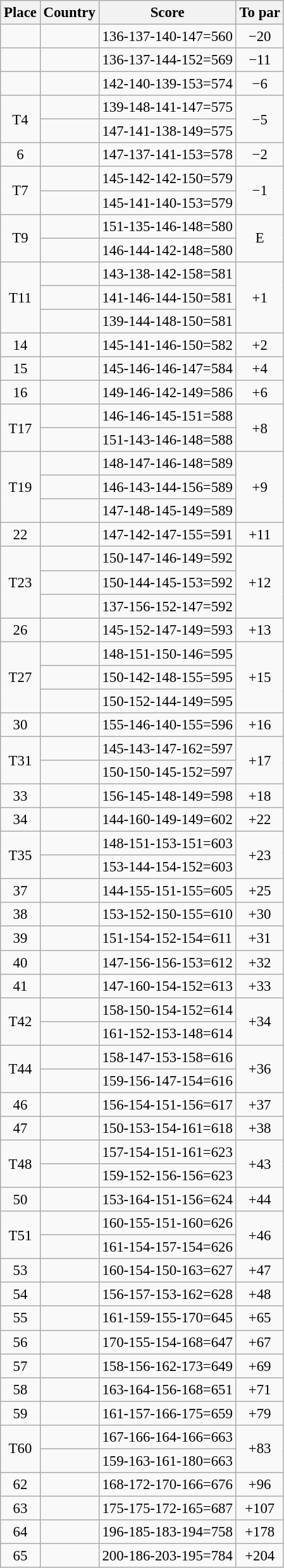<table class="wikitable" style="font-size:95%;">
<tr>
<th>Place</th>
<th>Country</th>
<th>Score</th>
<th>To par</th>
</tr>
<tr>
<td align=center></td>
<td></td>
<td>136-137-140-147=560</td>
<td align=center>−20</td>
</tr>
<tr>
<td align=center></td>
<td></td>
<td>136-137-144-152=569</td>
<td align=center>−11</td>
</tr>
<tr>
<td align=center></td>
<td></td>
<td>142-140-139-153=574</td>
<td align=center>−6</td>
</tr>
<tr>
<td align=center rowspan=2>T4</td>
<td></td>
<td>139-148-141-147=575</td>
<td align=center rowspan=2>−5</td>
</tr>
<tr>
<td></td>
<td>147-141-138-149=575</td>
</tr>
<tr>
<td align=center>6</td>
<td></td>
<td>147-137-141-153=578</td>
<td align=center>−2</td>
</tr>
<tr>
<td align=center rowspan=2>T7</td>
<td></td>
<td>145-142-142-150=579</td>
<td align=center rowspan=2>−1</td>
</tr>
<tr>
<td></td>
<td>145-141-140-153=579</td>
</tr>
<tr>
<td align=center rowspan=2>T9</td>
<td></td>
<td>151-135-146-148=580</td>
<td align=center rowspan=2>E</td>
</tr>
<tr>
<td></td>
<td>146-144-142-148=580</td>
</tr>
<tr>
<td align=center rowspan=3>T11</td>
<td></td>
<td>143-138-142-158=581</td>
<td align=center rowspan=3>+1</td>
</tr>
<tr>
<td></td>
<td>141-146-144-150=581</td>
</tr>
<tr>
<td></td>
<td>139-144-148-150=581</td>
</tr>
<tr>
<td align=center>14</td>
<td></td>
<td>145-141-146-150=582</td>
<td align=center>+2</td>
</tr>
<tr>
<td align=center>15</td>
<td></td>
<td>145-146-146-147=584</td>
<td align=center>+4</td>
</tr>
<tr>
<td align=center>16</td>
<td></td>
<td>149-146-142-149=586</td>
<td align=center>+6</td>
</tr>
<tr>
<td align=center rowspan=2>T17</td>
<td></td>
<td>146-146-145-151=588</td>
<td align=center rowspan=2>+8</td>
</tr>
<tr>
<td></td>
<td>151-143-146-148=588</td>
</tr>
<tr>
<td align=center rowspan=3>T19</td>
<td></td>
<td>148-147-146-148=589</td>
<td align=center rowspan=3>+9</td>
</tr>
<tr>
<td></td>
<td>146-143-144-156=589</td>
</tr>
<tr>
<td></td>
<td>147-148-145-149=589</td>
</tr>
<tr>
<td align=center>22</td>
<td></td>
<td>147-142-147-155=591</td>
<td align=center>+11</td>
</tr>
<tr>
<td align=center rowspan=3>T23</td>
<td></td>
<td>150-147-146-149=592</td>
<td align=center rowspan=3>+12</td>
</tr>
<tr>
<td></td>
<td>150-144-145-153=592</td>
</tr>
<tr>
<td></td>
<td>137-156-152-147=592</td>
</tr>
<tr>
<td align=center>26</td>
<td></td>
<td>145-152-147-149=593</td>
<td align=center>+13</td>
</tr>
<tr>
<td align=center rowspan=3>T27</td>
<td></td>
<td>148-151-150-146=595</td>
<td align=center rowspan=3>+15</td>
</tr>
<tr>
<td></td>
<td>150-142-148-155=595</td>
</tr>
<tr>
<td></td>
<td>150-152-144-149=595</td>
</tr>
<tr>
<td align=center>30</td>
<td></td>
<td>155-146-140-155=596</td>
<td align=center>+16</td>
</tr>
<tr>
<td align=center rowspan=2>T31</td>
<td></td>
<td>145-143-147-162=597</td>
<td align=center rowspan=2>+17</td>
</tr>
<tr>
<td></td>
<td>150-150-145-152=597</td>
</tr>
<tr>
<td align=center>33</td>
<td></td>
<td>156-145-148-149=598</td>
<td align=center>+18</td>
</tr>
<tr>
<td align=center>34</td>
<td></td>
<td>144-160-149-149=602</td>
<td align=center>+22</td>
</tr>
<tr>
<td align=center rowspan=2>T35</td>
<td></td>
<td>148-151-153-151=603</td>
<td align=center rowspan=2>+23</td>
</tr>
<tr>
<td></td>
<td>153-144-154-152=603</td>
</tr>
<tr>
<td align=center>37</td>
<td></td>
<td>144-155-151-155=605</td>
<td align=center>+25</td>
</tr>
<tr>
<td align=center>38</td>
<td></td>
<td>153-152-150-155=610</td>
<td align=center>+30</td>
</tr>
<tr>
<td align=center>39</td>
<td></td>
<td>151-154-152-154=611</td>
<td align=center>+31</td>
</tr>
<tr>
<td align=center>40</td>
<td></td>
<td>147-156-156-153=612</td>
<td align=center>+32</td>
</tr>
<tr>
<td align=center>41</td>
<td></td>
<td>147-160-154-152=613</td>
<td align=center>+33</td>
</tr>
<tr>
<td align=center rowspan=2>T42</td>
<td></td>
<td>158-150-154-152=614</td>
<td align=center rowspan=2>+34</td>
</tr>
<tr>
<td></td>
<td>161-152-153-148=614</td>
</tr>
<tr>
<td align=center rowspan=2>T44</td>
<td></td>
<td>158-147-153-158=616</td>
<td align=center rowspan=2>+36</td>
</tr>
<tr>
<td></td>
<td>159-156-147-154=616</td>
</tr>
<tr>
<td align=center>46</td>
<td></td>
<td>156-154-151-156=617</td>
<td align=center>+37</td>
</tr>
<tr>
<td align=center>47</td>
<td></td>
<td>150-153-154-161=618</td>
<td align=center>+38</td>
</tr>
<tr>
<td align=center rowspan=2>T48</td>
<td></td>
<td>157-154-151-161=623</td>
<td align=center rowspan=2>+43</td>
</tr>
<tr>
<td></td>
<td>159-152-156-156=623</td>
</tr>
<tr>
<td align=center>50</td>
<td></td>
<td>153-164-151-156=624</td>
<td align=center>+44</td>
</tr>
<tr>
<td align=center rowspan=2>T51</td>
<td></td>
<td>160-155-151-160=626</td>
<td align=center rowspan=2>+46</td>
</tr>
<tr>
<td></td>
<td>161-154-157-154=626</td>
</tr>
<tr>
<td align=center>53</td>
<td></td>
<td>160-154-150-163=627</td>
<td align=center>+47</td>
</tr>
<tr>
<td align=center>54</td>
<td></td>
<td>156-157-153-162=628</td>
<td align=center>+48</td>
</tr>
<tr>
<td align=center>55</td>
<td></td>
<td>161-159-155-170=645</td>
<td align=center>+65</td>
</tr>
<tr>
<td align=center>56</td>
<td></td>
<td>170-155-154-168=647</td>
<td align=center>+67</td>
</tr>
<tr>
<td align=center>57</td>
<td></td>
<td>158-156-162-173=649</td>
<td align=center>+69</td>
</tr>
<tr>
<td align=center>58</td>
<td></td>
<td>163-164-156-168=651</td>
<td align=center>+71</td>
</tr>
<tr>
<td align=center>59</td>
<td></td>
<td>161-157-166-175=659</td>
<td align=center>+79</td>
</tr>
<tr>
<td align=center rowspan=2>T60</td>
<td></td>
<td>167-166-164-166=663</td>
<td align=center rowspan=2>+83</td>
</tr>
<tr>
<td></td>
<td>159-163-161-180=663</td>
</tr>
<tr>
<td align=center>62</td>
<td></td>
<td>168-172-170-166=676</td>
<td align=center>+96</td>
</tr>
<tr>
<td align=center>63</td>
<td></td>
<td>175-175-172-165=687</td>
<td align=center>+107</td>
</tr>
<tr>
<td align=center>64</td>
<td></td>
<td>196-185-183-194=758</td>
<td align=center>+178</td>
</tr>
<tr>
<td align=center>65</td>
<td></td>
<td>200-186-203-195=784</td>
<td align=center>+204</td>
</tr>
</table>
